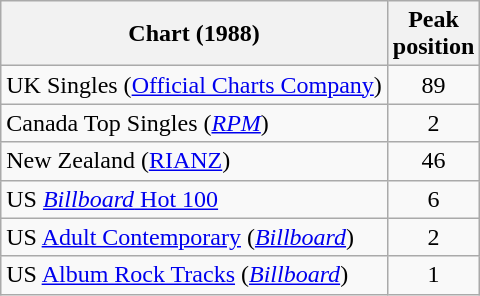<table class="wikitable sortable">
<tr>
<th>Chart (1988)</th>
<th>Peak<br>position</th>
</tr>
<tr>
<td>UK Singles (<a href='#'>Official Charts Company</a>)</td>
<td align="center">89</td>
</tr>
<tr>
<td>Canada Top Singles (<em><a href='#'>RPM</a></em>)</td>
<td align="center">2</td>
</tr>
<tr>
<td>New Zealand (<a href='#'>RIANZ</a>)</td>
<td align="center">46</td>
</tr>
<tr>
<td>US <a href='#'><em>Billboard</em> Hot 100</a></td>
<td align="center">6</td>
</tr>
<tr>
<td>US <a href='#'>Adult Contemporary</a> (<a href='#'><em>Billboard</em></a>)</td>
<td align="center">2</td>
</tr>
<tr>
<td>US <a href='#'>Album Rock Tracks</a> (<a href='#'><em>Billboard</em></a>)</td>
<td align="center">1</td>
</tr>
</table>
